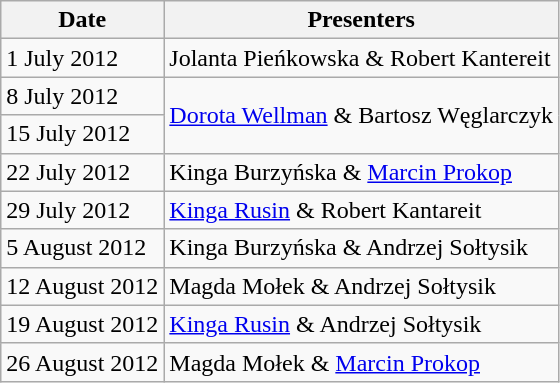<table class="wikitable" style="font-size:100%;">
<tr>
<th>Date</th>
<th>Presenters</th>
</tr>
<tr>
<td>1 July 2012</td>
<td>Jolanta Pieńkowska & Robert Kantereit</td>
</tr>
<tr>
<td>8 July 2012</td>
<td rowspan="2"><a href='#'>Dorota Wellman</a> & Bartosz Węglarczyk</td>
</tr>
<tr>
<td>15 July 2012</td>
</tr>
<tr>
<td>22 July 2012</td>
<td>Kinga Burzyńska & <a href='#'>Marcin Prokop</a></td>
</tr>
<tr>
<td>29 July 2012</td>
<td><a href='#'>Kinga Rusin</a> & Robert Kantareit</td>
</tr>
<tr>
<td>5 August 2012</td>
<td>Kinga Burzyńska & Andrzej Sołtysik</td>
</tr>
<tr>
<td>12 August 2012</td>
<td>Magda Mołek & Andrzej Sołtysik</td>
</tr>
<tr>
<td>19 August 2012</td>
<td><a href='#'>Kinga Rusin</a> & Andrzej Sołtysik</td>
</tr>
<tr>
<td>26 August 2012</td>
<td>Magda Mołek & <a href='#'>Marcin Prokop</a></td>
</tr>
</table>
